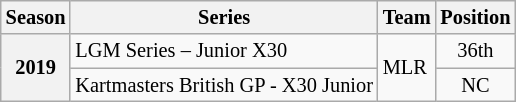<table class="wikitable" style="font-size: 85%; text-align:center">
<tr>
<th>Season</th>
<th>Series</th>
<th>Team</th>
<th>Position</th>
</tr>
<tr>
<th rowspan="2">2019</th>
<td align="left">LGM Series – Junior X30</td>
<td rowspan="2" align="left">MLR</td>
<td>36th</td>
</tr>
<tr>
<td align="left">Kartmasters British GP - X30 Junior</td>
<td>NC</td>
</tr>
</table>
